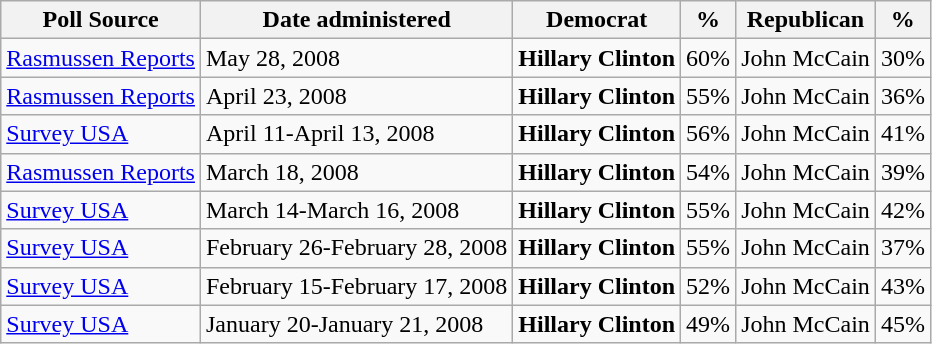<table class="wikitable">
<tr valign=bottom>
<th>Poll Source</th>
<th>Date administered</th>
<th>Democrat</th>
<th>%</th>
<th>Republican</th>
<th>%</th>
</tr>
<tr>
<td><a href='#'>Rasmussen Reports</a></td>
<td>May 28, 2008</td>
<td><strong>Hillary Clinton</strong></td>
<td>60%</td>
<td>John McCain</td>
<td>30%</td>
</tr>
<tr>
<td><a href='#'>Rasmussen Reports</a></td>
<td>April 23, 2008</td>
<td><strong>Hillary Clinton</strong></td>
<td>55%</td>
<td>John McCain</td>
<td>36%</td>
</tr>
<tr>
<td><a href='#'>Survey USA</a></td>
<td>April 11-April 13, 2008</td>
<td><strong>Hillary Clinton</strong></td>
<td>56%</td>
<td>John McCain</td>
<td>41%</td>
</tr>
<tr>
<td><a href='#'>Rasmussen Reports</a></td>
<td>March 18, 2008</td>
<td><strong>Hillary Clinton</strong></td>
<td>54%</td>
<td>John McCain</td>
<td>39%</td>
</tr>
<tr>
<td><a href='#'>Survey USA</a></td>
<td>March 14-March 16, 2008</td>
<td><strong>Hillary Clinton</strong></td>
<td>55%</td>
<td>John McCain</td>
<td>42%</td>
</tr>
<tr>
<td><a href='#'>Survey USA</a></td>
<td>February 26-February 28, 2008</td>
<td><strong>Hillary Clinton</strong></td>
<td>55%</td>
<td>John McCain</td>
<td>37%</td>
</tr>
<tr>
<td><a href='#'>Survey USA</a></td>
<td>February 15-February 17, 2008</td>
<td><strong>Hillary Clinton</strong></td>
<td>52%</td>
<td>John McCain</td>
<td>43%</td>
</tr>
<tr>
<td><a href='#'>Survey USA</a></td>
<td>January 20-January 21, 2008</td>
<td><strong>Hillary Clinton</strong></td>
<td>49%</td>
<td>John McCain</td>
<td>45%</td>
</tr>
</table>
